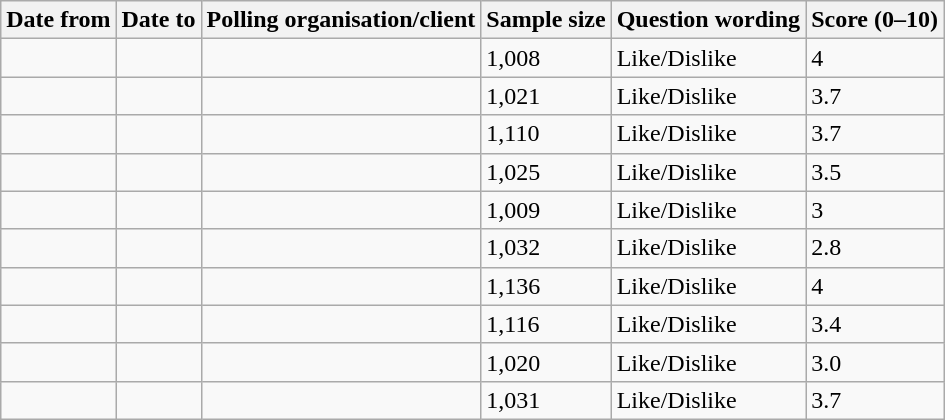<table class="wikitable sortable">
<tr>
<th>Date from</th>
<th>Date to</th>
<th>Polling organisation/client</th>
<th>Sample size</th>
<th>Question wording</th>
<th>Score (0–10)</th>
</tr>
<tr>
<td></td>
<td></td>
<td></td>
<td>1,008</td>
<td>Like/Dislike</td>
<td>4</td>
</tr>
<tr>
<td></td>
<td></td>
<td></td>
<td>1,021</td>
<td>Like/Dislike</td>
<td>3.7</td>
</tr>
<tr>
<td></td>
<td></td>
<td></td>
<td>1,110</td>
<td>Like/Dislike</td>
<td>3.7</td>
</tr>
<tr>
<td></td>
<td></td>
<td></td>
<td>1,025</td>
<td>Like/Dislike</td>
<td>3.5</td>
</tr>
<tr>
<td></td>
<td></td>
<td></td>
<td>1,009</td>
<td>Like/Dislike</td>
<td>3</td>
</tr>
<tr>
<td></td>
<td></td>
<td></td>
<td>1,032</td>
<td>Like/Dislike</td>
<td>2.8</td>
</tr>
<tr>
<td></td>
<td></td>
<td></td>
<td>1,136</td>
<td>Like/Dislike</td>
<td>4</td>
</tr>
<tr>
<td></td>
<td></td>
<td></td>
<td>1,116</td>
<td>Like/Dislike</td>
<td>3.4</td>
</tr>
<tr>
<td></td>
<td></td>
<td></td>
<td>1,020</td>
<td>Like/Dislike</td>
<td>3.0</td>
</tr>
<tr>
<td></td>
<td></td>
<td></td>
<td>1,031</td>
<td>Like/Dislike</td>
<td>3.7</td>
</tr>
</table>
